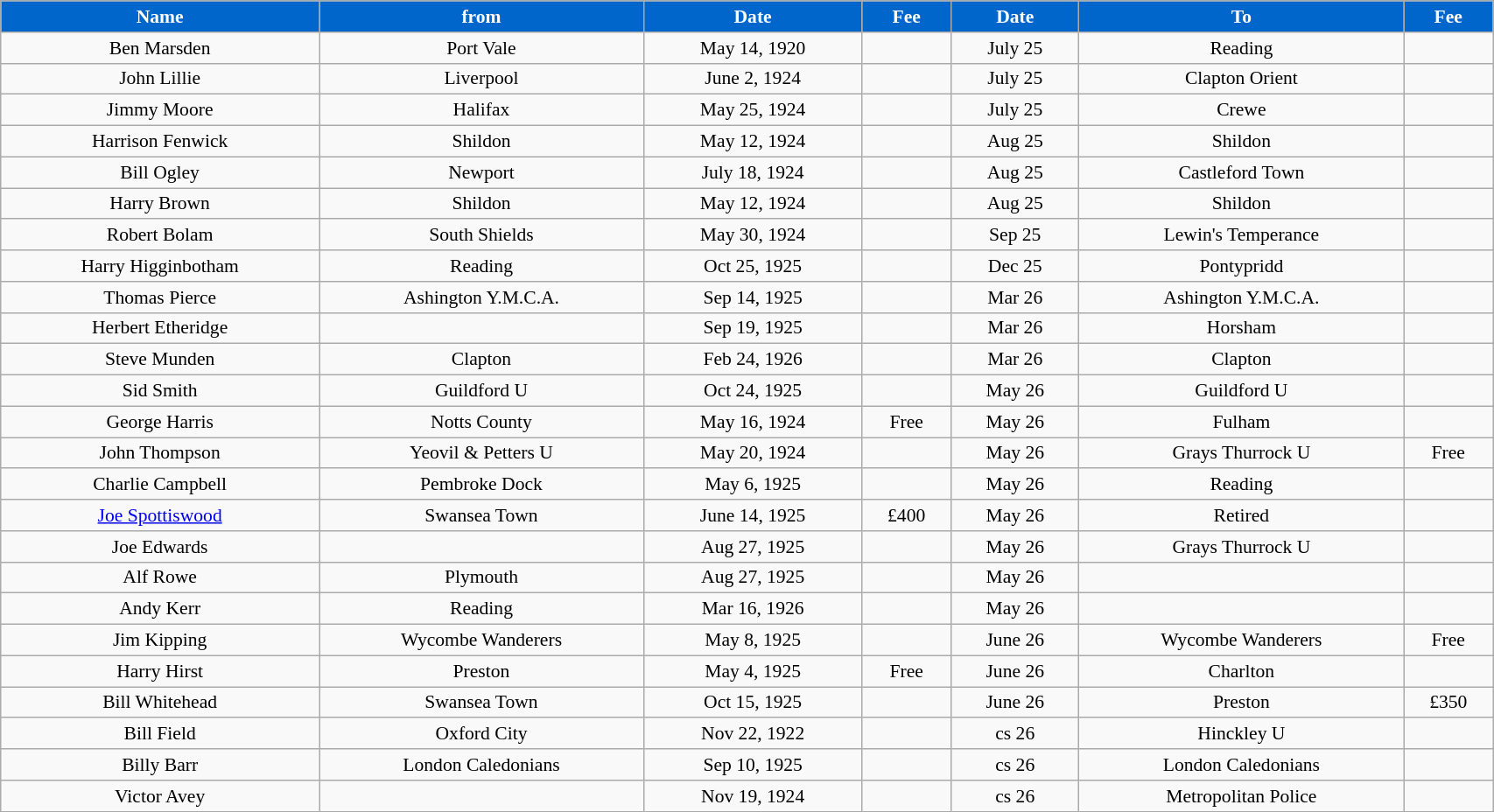<table class="wikitable" style="text-align:center; font-size:90%; width:90%;">
<tr>
<th style="background:#0066CC; color:#FFFFFF; text-align:center;"><strong>Name</strong></th>
<th style="background:#0066CC; color:#FFFFFF; text-align:center;">from</th>
<th style="background:#0066CC; color:#FFFFFF; text-align:center;"><strong>Date</strong></th>
<th style="background:#0066CC; color:#FFFFFF; text-align:center;"><strong>Fee</strong></th>
<th style="background:#0066CC; color:#FFFFFF; text-align:center;"><strong>Date</strong></th>
<th style="background:#0066CC; color:#FFFFFF; text-align:center;"><strong>To</strong></th>
<th style="background:#0066CC; color:#FFFFFF; text-align:center;"><strong>Fee</strong></th>
</tr>
<tr>
<td>Ben Marsden</td>
<td>Port Vale</td>
<td>May 14, 1920</td>
<td></td>
<td>July 25</td>
<td>Reading</td>
<td></td>
</tr>
<tr>
<td>John Lillie</td>
<td>Liverpool</td>
<td>June 2, 1924</td>
<td></td>
<td>July 25</td>
<td>Clapton Orient</td>
<td></td>
</tr>
<tr>
<td>Jimmy Moore</td>
<td>Halifax</td>
<td>May 25, 1924</td>
<td></td>
<td>July 25</td>
<td>Crewe</td>
<td></td>
</tr>
<tr>
<td>Harrison Fenwick</td>
<td>Shildon</td>
<td>May 12, 1924</td>
<td></td>
<td>Aug 25</td>
<td>Shildon</td>
<td></td>
</tr>
<tr>
<td>Bill Ogley</td>
<td>Newport</td>
<td>July 18, 1924</td>
<td></td>
<td>Aug 25</td>
<td>Castleford Town</td>
<td></td>
</tr>
<tr>
<td>Harry Brown</td>
<td>Shildon</td>
<td>May 12, 1924</td>
<td></td>
<td>Aug 25</td>
<td>Shildon</td>
<td></td>
</tr>
<tr>
<td>Robert Bolam</td>
<td>South Shields</td>
<td>May 30, 1924</td>
<td></td>
<td>Sep 25</td>
<td>Lewin's Temperance</td>
<td></td>
</tr>
<tr>
<td>Harry Higginbotham</td>
<td>Reading</td>
<td>Oct 25, 1925</td>
<td></td>
<td>Dec 25</td>
<td>Pontypridd</td>
<td></td>
</tr>
<tr>
<td>Thomas Pierce</td>
<td>Ashington Y.M.C.A.</td>
<td>Sep 14, 1925</td>
<td></td>
<td>Mar 26</td>
<td>Ashington Y.M.C.A.</td>
<td></td>
</tr>
<tr>
<td>Herbert Etheridge</td>
<td></td>
<td>Sep 19, 1925</td>
<td></td>
<td>Mar 26</td>
<td>Horsham</td>
<td></td>
</tr>
<tr>
<td>Steve Munden</td>
<td>Clapton</td>
<td>Feb 24, 1926</td>
<td></td>
<td>Mar 26</td>
<td>Clapton</td>
<td></td>
</tr>
<tr>
<td>Sid Smith</td>
<td>Guildford U</td>
<td>Oct 24, 1925</td>
<td></td>
<td>May 26</td>
<td>Guildford U</td>
<td></td>
</tr>
<tr>
<td>George Harris</td>
<td>Notts County</td>
<td>May 16, 1924</td>
<td>Free</td>
<td>May 26</td>
<td>Fulham</td>
<td></td>
</tr>
<tr>
<td>John Thompson</td>
<td>Yeovil & Petters U</td>
<td>May 20, 1924</td>
<td></td>
<td>May 26</td>
<td>Grays Thurrock U</td>
<td>Free</td>
</tr>
<tr>
<td>Charlie Campbell</td>
<td>Pembroke Dock</td>
<td>May 6, 1925</td>
<td></td>
<td>May 26</td>
<td>Reading</td>
<td></td>
</tr>
<tr>
<td><a href='#'>Joe Spottiswood</a></td>
<td>Swansea Town</td>
<td>June 14, 1925</td>
<td>£400</td>
<td>May 26</td>
<td>Retired</td>
<td></td>
</tr>
<tr>
<td>Joe Edwards</td>
<td></td>
<td>Aug 27, 1925</td>
<td></td>
<td>May 26</td>
<td>Grays Thurrock U</td>
<td></td>
</tr>
<tr>
<td>Alf Rowe</td>
<td>Plymouth</td>
<td>Aug 27, 1925</td>
<td></td>
<td>May 26</td>
<td></td>
<td></td>
</tr>
<tr>
<td>Andy Kerr</td>
<td>Reading</td>
<td>Mar 16, 1926</td>
<td></td>
<td>May 26</td>
<td></td>
<td></td>
</tr>
<tr>
<td>Jim Kipping</td>
<td>Wycombe Wanderers</td>
<td>May 8, 1925</td>
<td></td>
<td>June 26</td>
<td>Wycombe Wanderers</td>
<td>Free</td>
</tr>
<tr>
<td>Harry Hirst</td>
<td>Preston</td>
<td>May 4, 1925</td>
<td>Free</td>
<td>June 26</td>
<td>Charlton</td>
<td></td>
</tr>
<tr>
<td>Bill Whitehead</td>
<td>Swansea Town</td>
<td>Oct 15, 1925</td>
<td></td>
<td>June 26</td>
<td>Preston</td>
<td>£350</td>
</tr>
<tr>
<td>Bill Field</td>
<td>Oxford City</td>
<td>Nov 22, 1922</td>
<td></td>
<td>cs 26</td>
<td>Hinckley U</td>
<td></td>
</tr>
<tr>
<td>Billy Barr</td>
<td>London Caledonians</td>
<td>Sep 10, 1925</td>
<td></td>
<td>cs 26</td>
<td>London Caledonians</td>
<td></td>
</tr>
<tr>
<td>Victor Avey</td>
<td></td>
<td>Nov 19, 1924</td>
<td></td>
<td>cs 26</td>
<td>Metropolitan Police</td>
<td></td>
</tr>
</table>
